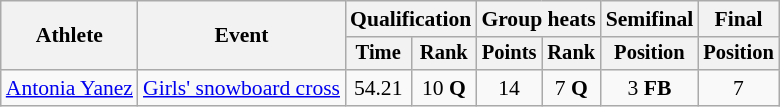<table class="wikitable" style="font-size:90%">
<tr>
<th rowspan="2">Athlete</th>
<th rowspan="2">Event</th>
<th colspan=2>Qualification</th>
<th colspan=2>Group heats</th>
<th>Semifinal</th>
<th>Final</th>
</tr>
<tr style="font-size:95%">
<th>Time</th>
<th>Rank</th>
<th>Points</th>
<th>Rank</th>
<th>Position</th>
<th>Position</th>
</tr>
<tr align=center>
<td align=left><a href='#'>Antonia Yanez</a></td>
<td align=left><a href='#'>Girls' snowboard cross</a></td>
<td>54.21</td>
<td>10 <strong>Q</strong></td>
<td>14</td>
<td>7 <strong>Q</strong></td>
<td>3 <strong>FB</strong></td>
<td>7</td>
</tr>
</table>
